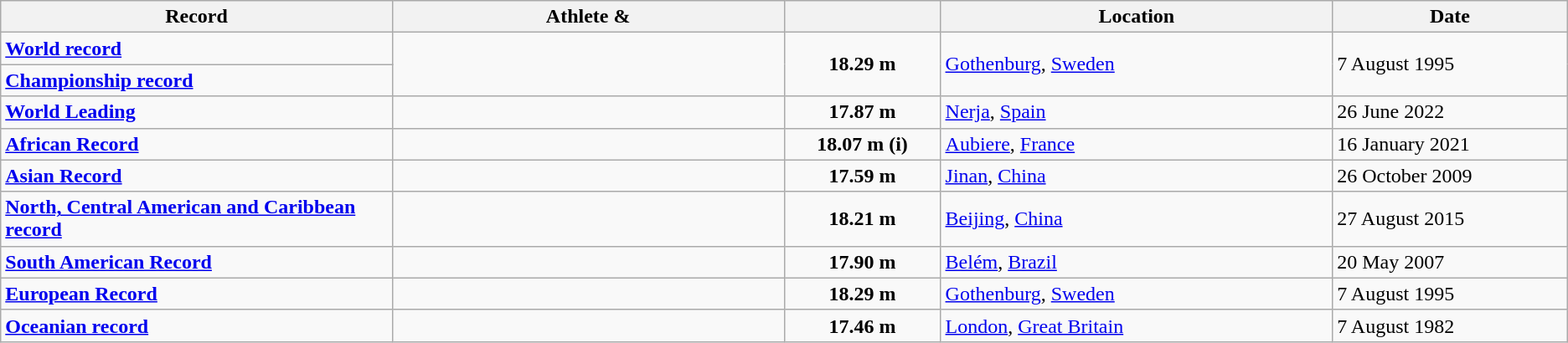<table class="wikitable">
<tr>
<th width=25% align=center>Record</th>
<th width=25% align=center>Athlete & </th>
<th width=10% align=center></th>
<th width=25% align=center>Location</th>
<th width=15% align=center>Date</th>
</tr>
<tr>
<td><strong><a href='#'>World record</a></strong></td>
<td rowspan=2></td>
<td align=center rowspan=2><strong>18.29 m</strong></td>
<td rowspan=2><a href='#'>Gothenburg</a>, <a href='#'>Sweden</a></td>
<td rowspan=2>7 August 1995</td>
</tr>
<tr>
<td><strong><a href='#'>Championship record</a></strong></td>
</tr>
<tr>
<td><strong><a href='#'>World Leading</a></strong></td>
<td></td>
<td align=center><strong>17.87 m</strong></td>
<td><a href='#'>Nerja</a>, <a href='#'>Spain</a></td>
<td>26 June 2022</td>
</tr>
<tr>
<td><strong><a href='#'>African Record</a></strong></td>
<td></td>
<td align=center><strong>18.07 m (i)</strong></td>
<td><a href='#'>Aubiere</a>, <a href='#'>France</a></td>
<td>16 January 2021</td>
</tr>
<tr>
<td><strong><a href='#'>Asian Record</a></strong></td>
<td></td>
<td align=center><strong>17.59 m</strong></td>
<td><a href='#'>Jinan</a>, <a href='#'>China</a></td>
<td>26 October 2009</td>
</tr>
<tr>
<td><strong><a href='#'>North, Central American and Caribbean record</a></strong></td>
<td></td>
<td align=center><strong>18.21 m</strong></td>
<td><a href='#'>Beijing</a>, <a href='#'>China</a></td>
<td>27 August 2015</td>
</tr>
<tr>
<td><strong><a href='#'>South American Record</a></strong></td>
<td></td>
<td align=center><strong>17.90 m</strong></td>
<td><a href='#'>Belém</a>, <a href='#'>Brazil</a></td>
<td>20 May 2007</td>
</tr>
<tr>
<td><strong><a href='#'>European Record</a></strong></td>
<td></td>
<td align=center><strong>18.29 m</strong></td>
<td><a href='#'>Gothenburg</a>, <a href='#'>Sweden</a></td>
<td>7 August 1995</td>
</tr>
<tr>
<td><strong><a href='#'>Oceanian record</a></strong></td>
<td></td>
<td align=center><strong>17.46 m</strong></td>
<td><a href='#'>London</a>, <a href='#'>Great Britain</a></td>
<td>7 August 1982</td>
</tr>
</table>
